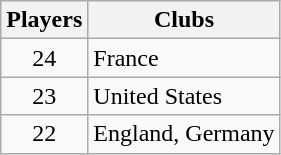<table class="wikitable">
<tr>
<th>Players</th>
<th>Clubs</th>
</tr>
<tr>
<td align="center">24</td>
<td> France</td>
</tr>
<tr>
<td align="center">23</td>
<td> United States</td>
</tr>
<tr>
<td align="center">22</td>
<td> England,  Germany</td>
</tr>
</table>
